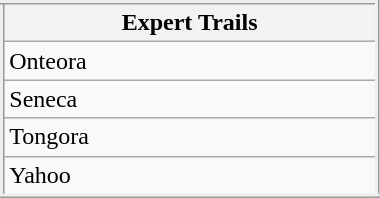<table class="wikitable" style="margin:10px; float:left; border: inset; border-collapse:collapse;" border="2" width="20%">
<tr>
<th>Expert Trails </th>
</tr>
<tr>
<td>Onteora</td>
</tr>
<tr>
<td>Seneca</td>
</tr>
<tr>
<td>Tongora</td>
</tr>
<tr>
<td>Yahoo</td>
</tr>
</table>
